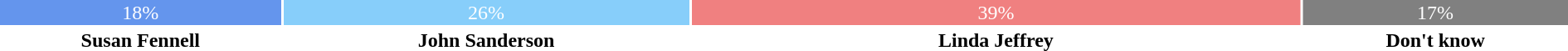<table style="width:100%; text-align:center;">
<tr style="color:white;">
<td style="background:cornflowerblue; width:18%;">18%</td>
<td style="background:lightskyblue; width:26%;">26%</td>
<td style="background:lightcoral; width:39%;">39%</td>
<td style="background:gray; width:17%;">17%</td>
</tr>
<tr>
<td><span><strong>Susan Fennell</strong></span></td>
<td><span><strong>John Sanderson</strong></span></td>
<td><span><strong>Linda Jeffrey</strong></span></td>
<td><span><strong>Don't know</strong></span></td>
</tr>
</table>
